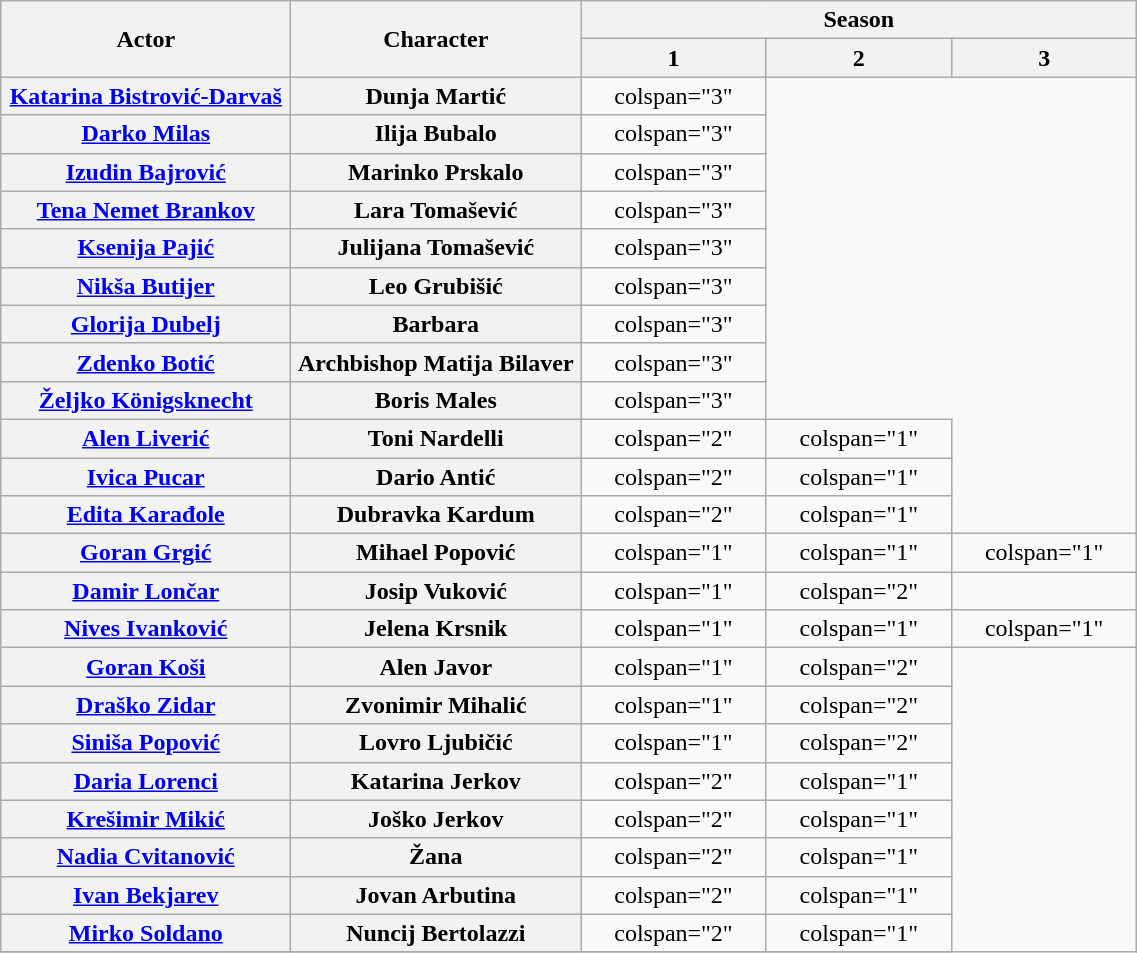<table class="wikitable plainrowheaders" style="text-align:center; width:60%;">
<tr>
<th rowspan="2" style="width:15%;" scope="col">Actor</th>
<th rowspan="2" style="width:15%;" scope="col">Character</th>
<th colspan="3">Season</th>
</tr>
<tr>
<th style="width:7%;" scope="colspan">1</th>
<th style="width:7%;" scope="colspan">2</th>
<th style="width:7%;" scope="colspan">3</th>
</tr>
<tr>
<th scope="row" style="text-align: center;"><a href='#'>Katarina Bistrović-Darvaš</a></th>
<th scope="row" style="text-align: center;">Dunja Martić</th>
<td>colspan="3" </td>
</tr>
<tr>
<th scope="row" style="text-align: center;"><a href='#'>Darko Milas</a></th>
<th scope="row" style="text-align: center;">Ilija Bubalo</th>
<td>colspan="3" </td>
</tr>
<tr>
<th scope="row" style="text-align: center;"><a href='#'>Izudin Bajrović</a></th>
<th scope="row" style="text-align: center;">Marinko Prskalo</th>
<td>colspan="3" </td>
</tr>
<tr>
<th scope="row" style="text-align: center;"><a href='#'>Tena Nemet Brankov</a></th>
<th scope="row" style="text-align: center;">Lara Tomašević</th>
<td>colspan="3" </td>
</tr>
<tr>
<th scope="row" style="text-align: center;"><a href='#'>Ksenija Pajić</a></th>
<th scope="row" style="text-align: center;">Julijana Tomašević</th>
<td>colspan="3" </td>
</tr>
<tr>
<th scope="row" style="text-align: center;"><a href='#'>Nikša Butijer</a></th>
<th scope="row" style="text-align: center;">Leo Grubišić</th>
<td>colspan="3" </td>
</tr>
<tr>
<th scope="row" style="text-align: center;"><a href='#'>Glorija Dubelj</a></th>
<th scope="row" style="text-align: center;">Barbara</th>
<td>colspan="3" </td>
</tr>
<tr>
<th scope="row" style="text-align: center;"><a href='#'>Zdenko Botić</a></th>
<th scope="row" style="text-align: center;">Archbishop Matija Bilaver</th>
<td>colspan="3" </td>
</tr>
<tr>
<th scope="row" style="text-align: center;"><a href='#'>Željko Königsknecht</a></th>
<th scope="row" style="text-align: center;">Boris Males</th>
<td>colspan="3" </td>
</tr>
<tr>
<th scope="row" style="text-align: center;"><a href='#'>Alen Liverić</a></th>
<th scope="row" style="text-align: center;">Toni Nardelli</th>
<td>colspan="2" </td>
<td>colspan="1" </td>
</tr>
<tr>
<th scope="row" style="text-align: center;"><a href='#'>Ivica Pucar</a></th>
<th scope="row" style="text-align: center;">Dario Antić</th>
<td>colspan="2" </td>
<td>colspan="1" </td>
</tr>
<tr>
<th scope="row" style="text-align: center;"><a href='#'>Edita Karađole</a></th>
<th scope="row" style="text-align: center;">Dubravka Kardum</th>
<td>colspan="2" </td>
<td>colspan="1" </td>
</tr>
<tr>
<th scope="row" style="text-align: center;"><a href='#'>Goran Grgić</a></th>
<th scope="row" style="text-align: center;">Mihael Popović</th>
<td>colspan="1" </td>
<td>colspan="1" </td>
<td>colspan="1" </td>
</tr>
<tr>
<th scope="row" style="text-align: center;"><a href='#'>Damir Lončar</a></th>
<th scope="row" style="text-align: center;">Josip Vuković</th>
<td>colspan="1" </td>
<td>colspan="2" </td>
</tr>
<tr>
<th scope="row" style="text-align: center;"><a href='#'>Nives Ivanković</a></th>
<th scope="row" style="text-align: center;">Jelena Krsnik</th>
<td>colspan="1" </td>
<td>colspan="1" </td>
<td>colspan="1" </td>
</tr>
<tr>
<th scope="row" style="text-align: center;"><a href='#'>Goran Koši</a></th>
<th scope="row" style="text-align: center;">Alen Javor</th>
<td>colspan="1" </td>
<td>colspan="2" </td>
</tr>
<tr>
<th scope="row" style="text-align: center;"><a href='#'>Draško Zidar</a></th>
<th scope="row" style="text-align: center;">Zvonimir Mihalić</th>
<td>colspan="1" </td>
<td>colspan="2" </td>
</tr>
<tr>
<th scope="row" style="text-align: center;"><a href='#'>Siniša Popović</a></th>
<th scope="row" style="text-align: center;">Lovro Ljubičić</th>
<td>colspan="1" </td>
<td>colspan="2" </td>
</tr>
<tr>
<th scope="row" style="text-align: center;"><a href='#'>Daria Lorenci</a></th>
<th scope="row" style="text-align: center;">Katarina Jerkov</th>
<td>colspan="2" </td>
<td>colspan="1" </td>
</tr>
<tr>
<th scope="row" style="text-align: center;"><a href='#'>Krešimir Mikić</a></th>
<th scope="row" style="text-align: center;">Joško Jerkov</th>
<td>colspan="2" </td>
<td>colspan="1" </td>
</tr>
<tr>
<th scope="row" style="text-align: center;"><a href='#'>Nadia Cvitanović</a></th>
<th scope="row" style="text-align: center;">Žana</th>
<td>colspan="2" </td>
<td>colspan="1" </td>
</tr>
<tr>
<th scope="row" style="text-align: center;"><a href='#'>Ivan Bekjarev</a></th>
<th scope="row" style="text-align: center;">Jovan Arbutina</th>
<td>colspan="2" </td>
<td>colspan="1" </td>
</tr>
<tr>
<th scope="row" style="text-align: center;"><a href='#'>Mirko Soldano</a></th>
<th scope="row" style="text-align: center;">Nuncij Bertolazzi</th>
<td>colspan="2" </td>
<td>colspan="1" </td>
</tr>
<tr>
</tr>
</table>
